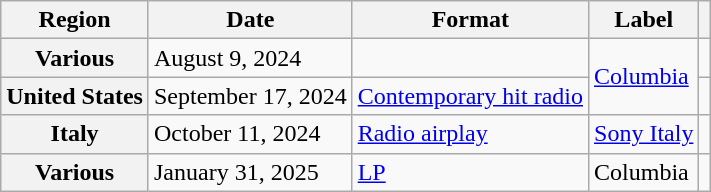<table class="wikitable plainrowheaders">
<tr>
<th scope="col">Region</th>
<th scope="col">Date</th>
<th scope="col">Format</th>
<th scope="col">Label</th>
<th scope="col"></th>
</tr>
<tr>
<th scope="row">Various</th>
<td>August 9, 2024</td>
<td></td>
<td rowspan="2"><a href='#'>Columbia</a></td>
<td style="text-align:center"></td>
</tr>
<tr>
<th scope="row">United States</th>
<td>September 17, 2024</td>
<td><a href='#'>Contemporary hit radio</a></td>
<td style="text-align:center"></td>
</tr>
<tr>
<th scope="row">Italy</th>
<td>October 11, 2024</td>
<td><a href='#'>Radio airplay</a></td>
<td><a href='#'>Sony Italy</a></td>
<td style="text-align:center"></td>
</tr>
<tr>
<th scope="row">Various</th>
<td>January 31, 2025</td>
<td><a href='#'>LP</a></td>
<td>Columbia</td>
<td style="text-align:center"></td>
</tr>
</table>
